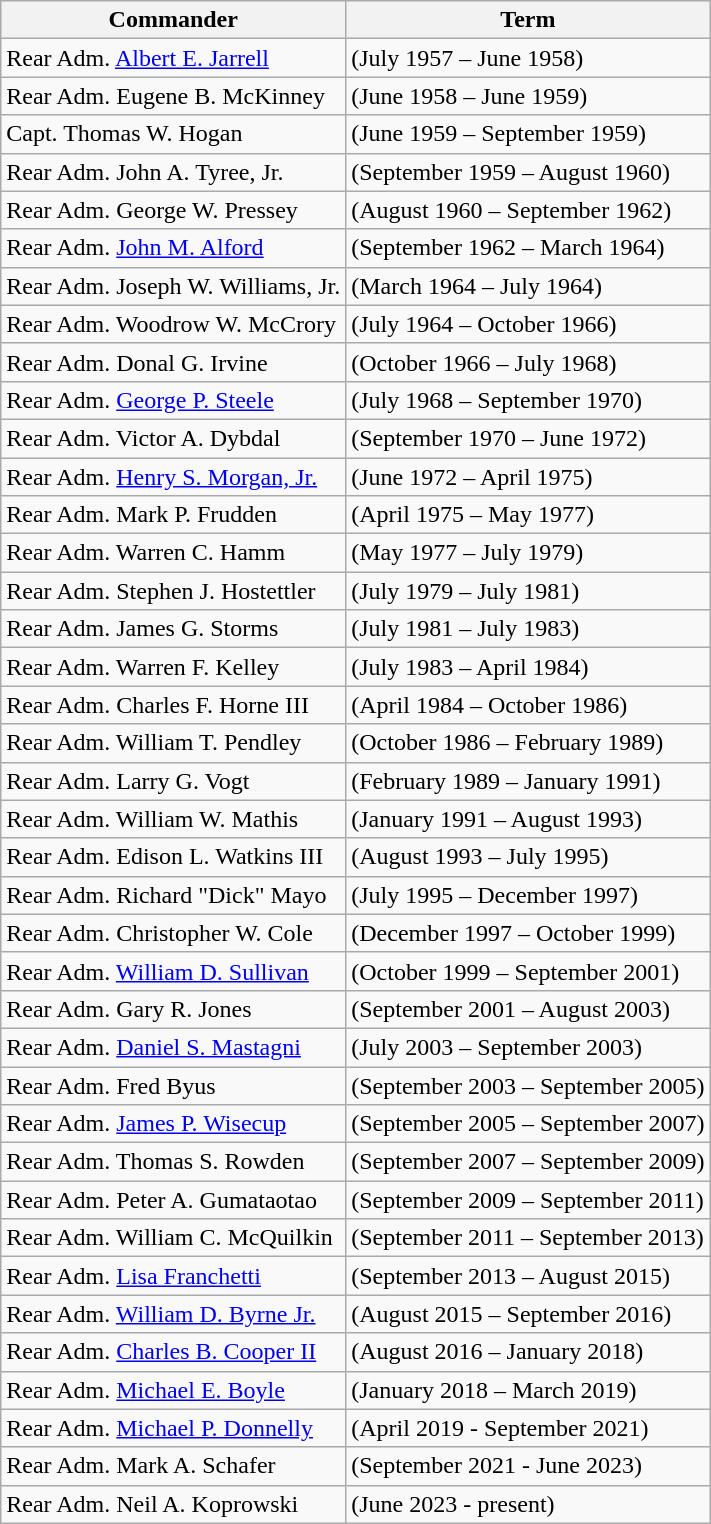<table class="wikitable">
<tr>
<th>Commander</th>
<th>Term</th>
</tr>
<tr>
<td>Rear Adm. <a href='#'>Albert E. Jarrell</a></td>
<td>(July 1957 – June 1958)</td>
</tr>
<tr>
<td>Rear Adm. Eugene B. McKinney</td>
<td>(June 1958 – June 1959)</td>
</tr>
<tr>
<td>Capt. Thomas W. Hogan</td>
<td>(June 1959 – September 1959)</td>
</tr>
<tr>
<td>Rear Adm. John A. Tyree, Jr.</td>
<td>(September 1959 – August 1960)</td>
</tr>
<tr>
<td>Rear Adm. George W. Pressey</td>
<td>(August 1960 – September 1962)</td>
</tr>
<tr>
<td>Rear Adm. <a href='#'>John M. Alford</a></td>
<td>(September 1962 – March 1964)</td>
</tr>
<tr>
<td>Rear Adm. Joseph W. Williams, Jr.</td>
<td>(March 1964 – July 1964)</td>
</tr>
<tr>
<td>Rear Adm. Woodrow W. McCrory</td>
<td>(July 1964 – October 1966)</td>
</tr>
<tr>
<td>Rear Adm. Donal G. Irvine</td>
<td>(October 1966 – July 1968)</td>
</tr>
<tr>
<td>Rear Adm. <a href='#'>George P. Steele</a></td>
<td>(July 1968 – September 1970)</td>
</tr>
<tr>
<td>Rear Adm. Victor A. Dybdal</td>
<td>(September 1970 – June 1972)</td>
</tr>
<tr>
<td>Rear Adm. <a href='#'>Henry S. Morgan, Jr.</a></td>
<td>(June 1972 – April 1975)</td>
</tr>
<tr>
<td>Rear Adm. Mark P. Frudden</td>
<td>(April 1975 – May 1977)</td>
</tr>
<tr>
<td>Rear Adm. Warren C. Hamm</td>
<td>(May 1977 – July 1979)</td>
</tr>
<tr>
<td>Rear Adm. Stephen J. Hostettler</td>
<td>(July 1979 – July 1981)</td>
</tr>
<tr>
<td>Rear Adm. James G. Storms</td>
<td>(July 1981 – July 1983)</td>
</tr>
<tr>
<td>Rear Adm. Warren F. Kelley</td>
<td>(July 1983 – April 1984)</td>
</tr>
<tr>
<td>Rear Adm. Charles F. Horne III</td>
<td>(April 1984 – October 1986)</td>
</tr>
<tr>
<td>Rear Adm. William T. Pendley</td>
<td>(October 1986 – February 1989)</td>
</tr>
<tr>
<td>Rear Adm. Larry G. Vogt</td>
<td>(February 1989 – January 1991)</td>
</tr>
<tr>
<td>Rear Adm. William W. Mathis</td>
<td>(January 1991 – August 1993)</td>
</tr>
<tr>
<td>Rear Adm. Edison L. Watkins III</td>
<td>(August 1993 – July 1995)</td>
</tr>
<tr>
<td>Rear Adm. Richard "Dick" Mayo</td>
<td>(July 1995 – December 1997)</td>
</tr>
<tr>
<td>Rear Adm. Christopher W. Cole</td>
<td>(December 1997 – October 1999)</td>
</tr>
<tr>
<td>Rear Adm. <a href='#'>William D. Sullivan</a></td>
<td>(October 1999 – September 2001)</td>
</tr>
<tr>
<td>Rear Adm. Gary R. Jones</td>
<td>(September 2001 – August 2003)</td>
</tr>
<tr>
<td>Rear Adm. <a href='#'>Daniel S. Mastagni</a></td>
<td>(July 2003 – September 2003)</td>
</tr>
<tr>
<td>Rear Adm. Fred Byus</td>
<td>(September 2003 – September 2005)</td>
</tr>
<tr>
<td>Rear Adm. <a href='#'>James P. Wisecup</a></td>
<td>(September 2005 – September 2007)</td>
</tr>
<tr>
<td>Rear Adm. Thomas S. Rowden</td>
<td>(September 2007 – September 2009)</td>
</tr>
<tr>
<td>Rear Adm. Peter A. Gumataotao</td>
<td>(September 2009 – September 2011)</td>
</tr>
<tr>
<td>Rear Adm. William C. McQuilkin</td>
<td>(September 2011 – September 2013)</td>
</tr>
<tr>
<td>Rear Adm. <a href='#'>Lisa Franchetti</a></td>
<td>(September 2013 – August 2015)</td>
</tr>
<tr>
<td>Rear Adm. <a href='#'>William D. Byrne Jr.</a></td>
<td>(August 2015 – September 2016)</td>
</tr>
<tr>
<td>Rear Adm. <a href='#'>Charles B. Cooper II</a></td>
<td>(August 2016 – January 2018)</td>
</tr>
<tr>
<td>Rear Adm. <a href='#'>Michael E. Boyle</a></td>
<td>(January 2018 – March 2019)</td>
</tr>
<tr>
<td>Rear Adm. <a href='#'>Michael P. Donnelly</a></td>
<td>(April 2019 - September 2021)</td>
</tr>
<tr>
<td>Rear Adm. Mark A. Schafer</td>
<td>(September 2021 - June 2023)</td>
</tr>
<tr>
<td>Rear Adm. Neil A. Koprowski</td>
<td>(June 2023 - present)</td>
</tr>
</table>
